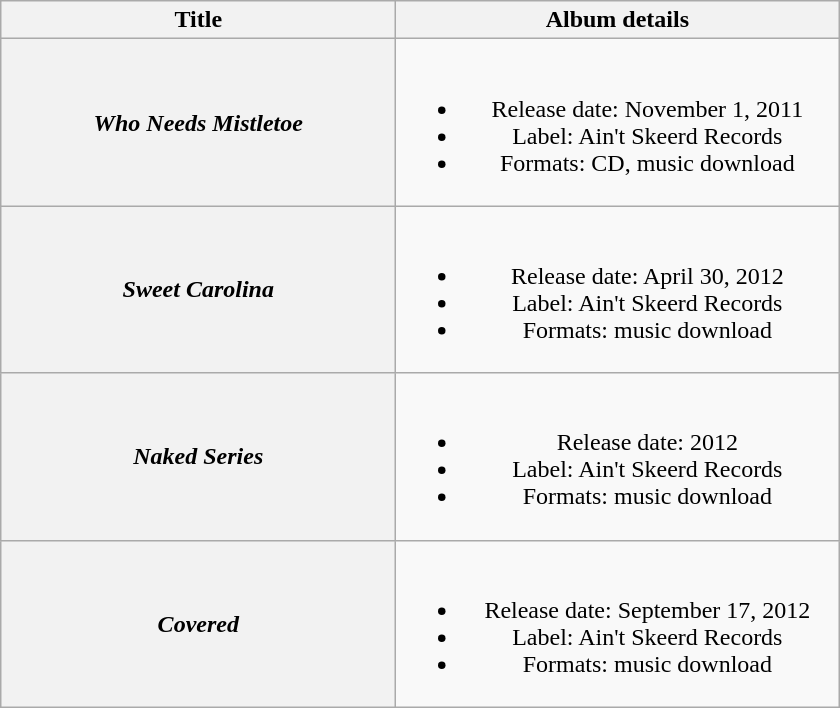<table class="wikitable plainrowheaders" style="text-align:center;">
<tr>
<th style="width:16em;">Title</th>
<th style="width:18em;">Album details</th>
</tr>
<tr>
<th scope="row"><em>Who Needs Mistletoe</em></th>
<td><br><ul><li>Release date: November 1, 2011</li><li>Label: Ain't Skeerd Records</li><li>Formats: CD, music download</li></ul></td>
</tr>
<tr>
<th scope="row"><em>Sweet Carolina</em></th>
<td><br><ul><li>Release date: April 30, 2012</li><li>Label: Ain't Skeerd Records</li><li>Formats: music download</li></ul></td>
</tr>
<tr>
<th scope="row"><em>Naked Series</em></th>
<td><br><ul><li>Release date: 2012</li><li>Label: Ain't Skeerd Records</li><li>Formats: music download</li></ul></td>
</tr>
<tr>
<th scope="row"><em>Covered</em></th>
<td><br><ul><li>Release date: September 17, 2012</li><li>Label: Ain't Skeerd Records</li><li>Formats: music download</li></ul></td>
</tr>
</table>
